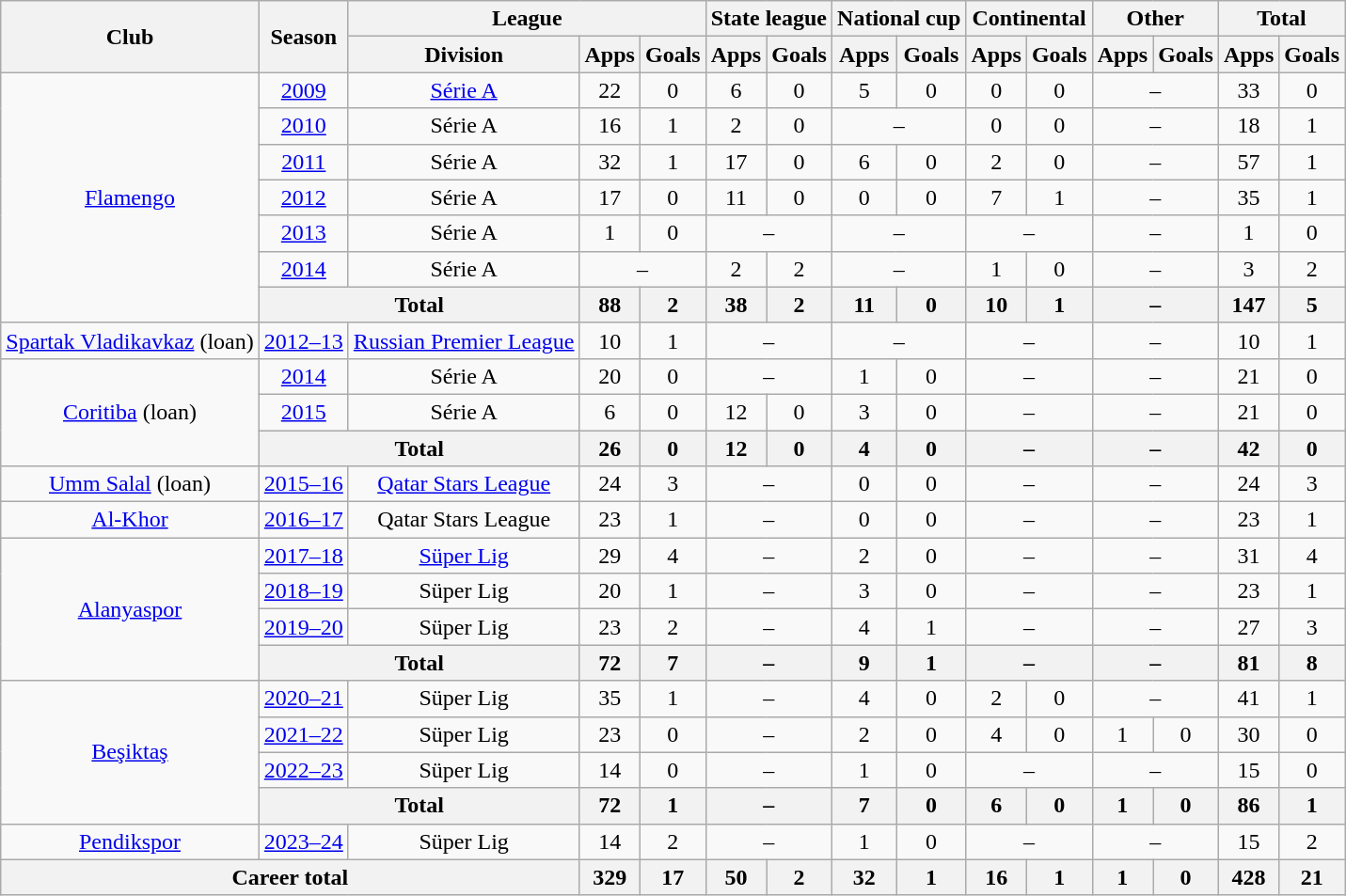<table class="wikitable" style="text-align:center">
<tr>
<th rowspan="2">Club</th>
<th rowspan="2">Season</th>
<th colspan="3">League</th>
<th colspan="2">State league</th>
<th colspan="2">National cup</th>
<th colspan="2">Continental</th>
<th colspan="2">Other</th>
<th colspan="2">Total</th>
</tr>
<tr>
<th>Division</th>
<th>Apps</th>
<th>Goals</th>
<th>Apps</th>
<th>Goals</th>
<th>Apps</th>
<th>Goals</th>
<th>Apps</th>
<th>Goals</th>
<th>Apps</th>
<th>Goals</th>
<th>Apps</th>
<th>Goals</th>
</tr>
<tr>
<td rowspan="7"><a href='#'>Flamengo</a></td>
<td><a href='#'>2009</a></td>
<td><a href='#'>Série A</a></td>
<td>22</td>
<td>0</td>
<td>6</td>
<td>0</td>
<td>5</td>
<td>0</td>
<td>0</td>
<td>0</td>
<td colspan="2">–</td>
<td>33</td>
<td>0</td>
</tr>
<tr>
<td><a href='#'>2010</a></td>
<td>Série A</td>
<td>16</td>
<td>1</td>
<td>2</td>
<td>0</td>
<td colspan="2">–</td>
<td>0</td>
<td>0</td>
<td colspan="2">–</td>
<td>18</td>
<td>1</td>
</tr>
<tr>
<td><a href='#'>2011</a></td>
<td>Série A</td>
<td>32</td>
<td>1</td>
<td>17</td>
<td>0</td>
<td>6</td>
<td>0</td>
<td>2</td>
<td>0</td>
<td colspan="2">–</td>
<td>57</td>
<td>1</td>
</tr>
<tr>
<td><a href='#'>2012</a></td>
<td>Série A</td>
<td>17</td>
<td>0</td>
<td>11</td>
<td>0</td>
<td>0</td>
<td>0</td>
<td>7</td>
<td>1</td>
<td colspan="2">–</td>
<td>35</td>
<td>1</td>
</tr>
<tr>
<td><a href='#'>2013</a></td>
<td>Série A</td>
<td>1</td>
<td>0</td>
<td colspan="2">–</td>
<td colspan="2">–</td>
<td colspan="2">–</td>
<td colspan="2">–</td>
<td>1</td>
<td>0</td>
</tr>
<tr>
<td><a href='#'>2014</a></td>
<td>Série A</td>
<td colspan="2">–</td>
<td>2</td>
<td>2</td>
<td colspan="2">–</td>
<td>1</td>
<td>0</td>
<td colspan="2">–</td>
<td>3</td>
<td>2</td>
</tr>
<tr>
<th colspan="2">Total</th>
<th>88</th>
<th>2</th>
<th>38</th>
<th>2</th>
<th>11</th>
<th>0</th>
<th>10</th>
<th>1</th>
<th colspan="2">–</th>
<th>147</th>
<th>5</th>
</tr>
<tr>
<td><a href='#'>Spartak Vladikavkaz</a> (loan)</td>
<td><a href='#'>2012–13</a></td>
<td><a href='#'>Russian Premier League</a></td>
<td>10</td>
<td>1</td>
<td colspan="2">–</td>
<td colspan="2">–</td>
<td colspan="2">–</td>
<td colspan="2">–</td>
<td>10</td>
<td>1</td>
</tr>
<tr>
<td rowspan="3"><a href='#'>Coritiba</a> (loan)</td>
<td><a href='#'>2014</a></td>
<td>Série A</td>
<td>20</td>
<td>0</td>
<td colspan="2">–</td>
<td>1</td>
<td>0</td>
<td colspan="2">–</td>
<td colspan="2">–</td>
<td>21</td>
<td>0</td>
</tr>
<tr>
<td><a href='#'>2015</a></td>
<td>Série A</td>
<td>6</td>
<td>0</td>
<td>12</td>
<td>0</td>
<td>3</td>
<td>0</td>
<td colspan="2">–</td>
<td colspan="2">–</td>
<td>21</td>
<td>0</td>
</tr>
<tr>
<th colspan="2">Total</th>
<th>26</th>
<th>0</th>
<th>12</th>
<th>0</th>
<th>4</th>
<th>0</th>
<th colspan="2">–</th>
<th colspan="2">–</th>
<th>42</th>
<th>0</th>
</tr>
<tr>
<td><a href='#'>Umm Salal</a> (loan)</td>
<td><a href='#'>2015–16</a></td>
<td><a href='#'>Qatar Stars League</a></td>
<td>24</td>
<td>3</td>
<td colspan="2">–</td>
<td>0</td>
<td>0</td>
<td colspan="2">–</td>
<td colspan="2">–</td>
<td>24</td>
<td>3</td>
</tr>
<tr>
<td><a href='#'>Al-Khor</a></td>
<td><a href='#'>2016–17</a></td>
<td>Qatar Stars League</td>
<td>23</td>
<td>1</td>
<td colspan="2">–</td>
<td>0</td>
<td>0</td>
<td colspan="2">–</td>
<td colspan="2">–</td>
<td>23</td>
<td>1</td>
</tr>
<tr>
<td rowspan="4"><a href='#'>Alanyaspor</a></td>
<td><a href='#'>2017–18</a></td>
<td><a href='#'>Süper Lig</a></td>
<td>29</td>
<td>4</td>
<td colspan="2">–</td>
<td>2</td>
<td>0</td>
<td colspan="2">–</td>
<td colspan="2">–</td>
<td>31</td>
<td>4</td>
</tr>
<tr>
<td><a href='#'>2018–19</a></td>
<td>Süper Lig</td>
<td>20</td>
<td>1</td>
<td colspan="2">–</td>
<td>3</td>
<td>0</td>
<td colspan="2">–</td>
<td colspan="2">–</td>
<td>23</td>
<td>1</td>
</tr>
<tr>
<td><a href='#'>2019–20</a></td>
<td>Süper Lig</td>
<td>23</td>
<td>2</td>
<td colspan="2">–</td>
<td>4</td>
<td>1</td>
<td colspan="2">–</td>
<td colspan="2">–</td>
<td>27</td>
<td>3</td>
</tr>
<tr>
<th colspan="2">Total</th>
<th>72</th>
<th>7</th>
<th colspan="2">–</th>
<th>9</th>
<th>1</th>
<th colspan="2">–</th>
<th colspan="2">–</th>
<th>81</th>
<th>8</th>
</tr>
<tr>
<td rowspan="4"><a href='#'>Beşiktaş</a></td>
<td><a href='#'>2020–21</a></td>
<td>Süper Lig</td>
<td>35</td>
<td>1</td>
<td colspan="2">–</td>
<td>4</td>
<td>0</td>
<td>2</td>
<td>0</td>
<td colspan="2">–</td>
<td>41</td>
<td>1</td>
</tr>
<tr>
<td><a href='#'>2021–22</a></td>
<td>Süper Lig</td>
<td>23</td>
<td>0</td>
<td colspan="2">–</td>
<td>2</td>
<td>0</td>
<td>4</td>
<td>0</td>
<td>1</td>
<td>0</td>
<td>30</td>
<td>0</td>
</tr>
<tr>
<td><a href='#'>2022–23</a></td>
<td>Süper Lig</td>
<td>14</td>
<td>0</td>
<td colspan="2">–</td>
<td>1</td>
<td>0</td>
<td colspan="2">–</td>
<td colspan="2">–</td>
<td>15</td>
<td>0</td>
</tr>
<tr>
<th colspan="2">Total</th>
<th>72</th>
<th>1</th>
<th colspan="2">–</th>
<th>7</th>
<th>0</th>
<th>6</th>
<th>0</th>
<th>1</th>
<th>0</th>
<th>86</th>
<th>1</th>
</tr>
<tr>
<td><a href='#'>Pendikspor</a></td>
<td><a href='#'>2023–24</a></td>
<td>Süper Lig</td>
<td>14</td>
<td>2</td>
<td colspan="2">–</td>
<td>1</td>
<td>0</td>
<td colspan="2">–</td>
<td colspan="2">–</td>
<td>15</td>
<td>2</td>
</tr>
<tr>
<th colspan="3">Career total</th>
<th>329</th>
<th>17</th>
<th>50</th>
<th>2</th>
<th>32</th>
<th>1</th>
<th>16</th>
<th>1</th>
<th>1</th>
<th>0</th>
<th>428</th>
<th>21</th>
</tr>
</table>
